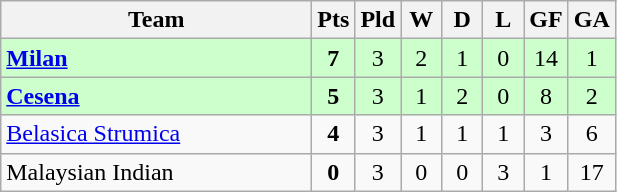<table class="wikitable" style="text-align:center;">
<tr>
<th width=200>Team</th>
<th width=20>Pts</th>
<th width=20>Pld</th>
<th width=20>W</th>
<th width=20>D</th>
<th width=20>L</th>
<th width=20>GF</th>
<th width=20>GA</th>
</tr>
<tr style="background:#ccffcc">
<td style="text-align:left">  <strong><a href='#'>Milan</a></strong></td>
<td><strong>7</strong></td>
<td>3</td>
<td>2</td>
<td>1</td>
<td>0</td>
<td>14</td>
<td>1</td>
</tr>
<tr style="background:#ccffcc">
<td style="text-align:left">  <strong><a href='#'>Cesena</a></strong></td>
<td><strong>5</strong></td>
<td>3</td>
<td>1</td>
<td>2</td>
<td>0</td>
<td>8</td>
<td>2</td>
</tr>
<tr>
<td style="text-align:left"> <a href='#'>Belasica Strumica</a></td>
<td><strong>4</strong></td>
<td>3</td>
<td>1</td>
<td>1</td>
<td>1</td>
<td>3</td>
<td>6</td>
</tr>
<tr>
<td style="text-align:left"> Malaysian Indian</td>
<td><strong>0</strong></td>
<td>3</td>
<td>0</td>
<td>0</td>
<td>3</td>
<td>1</td>
<td>17</td>
</tr>
</table>
